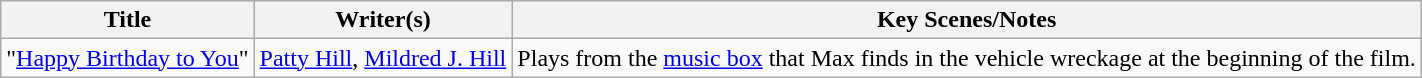<table class="wikitable">
<tr>
<th align="center">Title</th>
<th align="center">Writer(s)</th>
<th align="center">Key Scenes/Notes</th>
</tr>
<tr>
<td>"<a href='#'>Happy Birthday to You</a>"</td>
<td><a href='#'>Patty Hill</a>, <a href='#'>Mildred J. Hill</a></td>
<td>Plays from the <a href='#'>music box</a> that Max finds in the vehicle wreckage at the beginning of the film.</td>
</tr>
</table>
